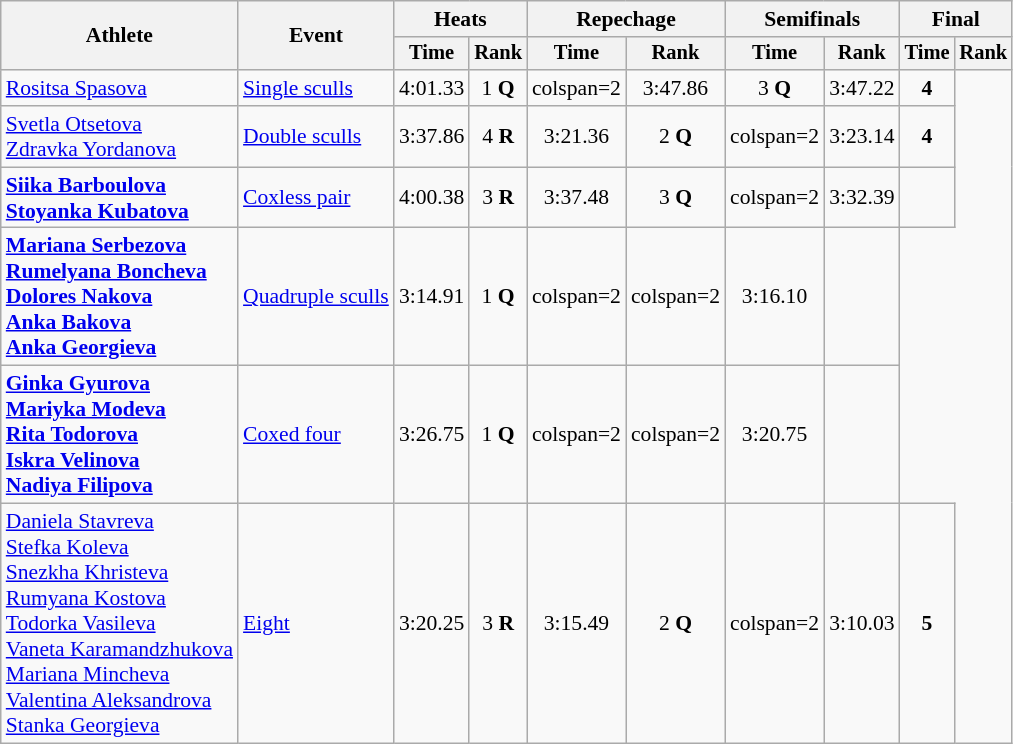<table class="wikitable" style="font-size:90%; text-align:center;">
<tr>
<th rowspan="2">Athlete</th>
<th rowspan="2">Event</th>
<th colspan="2">Heats</th>
<th colspan="2">Repechage</th>
<th colspan="2">Semifinals</th>
<th colspan="2">Final</th>
</tr>
<tr style="font-size:95%">
<th>Time</th>
<th>Rank</th>
<th>Time</th>
<th>Rank</th>
<th>Time</th>
<th>Rank</th>
<th>Time</th>
<th>Rank</th>
</tr>
<tr>
<td align=left><a href='#'>Rositsa Spasova</a></td>
<td align=left><a href='#'>Single sculls</a></td>
<td>4:01.33</td>
<td>1 <strong>Q</strong></td>
<td>colspan=2 </td>
<td>3:47.86</td>
<td>3 <strong>Q</strong></td>
<td>3:47.22</td>
<td><strong>4</strong></td>
</tr>
<tr>
<td align=left><a href='#'>Svetla Otsetova</a><br><a href='#'>Zdravka Yordanova</a></td>
<td align=left><a href='#'>Double sculls</a></td>
<td>3:37.86</td>
<td>4 <strong>R</strong></td>
<td>3:21.36</td>
<td>2 <strong>Q</strong></td>
<td>colspan=2 </td>
<td>3:23.14</td>
<td><strong>4</strong></td>
</tr>
<tr>
<td align=left><strong><a href='#'>Siika Barboulova</a><br><a href='#'>Stoyanka Kubatova</a></strong></td>
<td align=left><a href='#'>Coxless pair</a></td>
<td>4:00.38</td>
<td>3 <strong>R</strong></td>
<td>3:37.48</td>
<td>3 <strong>Q</strong></td>
<td>colspan=2 </td>
<td>3:32.39</td>
<td></td>
</tr>
<tr>
<td align=left><strong><a href='#'>Mariana Serbezova</a><br><a href='#'>Rumelyana Boncheva</a> <br><a href='#'>Dolores Nakova</a> <br><a href='#'>Anka Bakova</a><br><a href='#'>Anka Georgieva</a></strong></td>
<td align=left><a href='#'>Quadruple sculls</a></td>
<td>3:14.91</td>
<td>1 <strong>Q</strong></td>
<td>colspan=2 </td>
<td>colspan=2 </td>
<td>3:16.10</td>
<td></td>
</tr>
<tr>
<td align=left><strong><a href='#'>Ginka Gyurova</a><br><a href='#'>Mariyka Modeva</a><br><a href='#'>Rita Todorova</a><br><a href='#'>Iskra Velinova</a> <br><a href='#'>Nadiya Filipova</a></strong></td>
<td align=left><a href='#'>Coxed four</a></td>
<td>3:26.75</td>
<td>1 <strong>Q</strong></td>
<td>colspan=2 </td>
<td>colspan=2 </td>
<td>3:20.75</td>
<td></td>
</tr>
<tr>
<td align=left><a href='#'>Daniela Stavreva</a><br><a href='#'>Stefka Koleva</a><br><a href='#'>Snezkha Khristeva</a> <br><a href='#'>Rumyana Kostova</a> <br><a href='#'>Todorka Vasileva</a><br><a href='#'>Vaneta Karamandzhukova</a><br><a href='#'>Mariana Mincheva</a> <br><a href='#'>Valentina Aleksandrova</a> <br><a href='#'>Stanka Georgieva</a></td>
<td align=left><a href='#'>Eight</a></td>
<td>3:20.25</td>
<td>3 <strong>R</strong></td>
<td>3:15.49</td>
<td>2 <strong>Q</strong></td>
<td>colspan=2 </td>
<td>3:10.03</td>
<td><strong>5</strong></td>
</tr>
</table>
